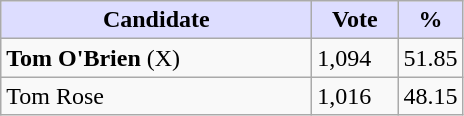<table class="wikitable">
<tr>
<th style="background:#ddf; width:200px;">Candidate</th>
<th style="background:#ddf; width:50px;">Vote</th>
<th style="background:#ddf; width:30px;">%</th>
</tr>
<tr>
<td><strong>Tom O'Brien</strong> (X)</td>
<td>1,094</td>
<td>51.85</td>
</tr>
<tr>
<td>Tom Rose</td>
<td>1,016</td>
<td>48.15</td>
</tr>
</table>
